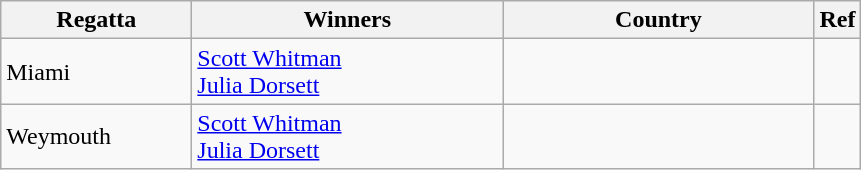<table class="wikitable">
<tr>
<th width=120>Regatta</th>
<th style="width:200px;">Winners</th>
<th style="width:200px;">Country</th>
<th>Ref</th>
</tr>
<tr>
<td>Miami</td>
<td><a href='#'>Scott Whitman</a><br><a href='#'>Julia Dorsett</a></td>
<td></td>
<td></td>
</tr>
<tr>
<td>Weymouth</td>
<td><a href='#'>Scott Whitman</a><br><a href='#'>Julia Dorsett</a></td>
<td></td>
<td></td>
</tr>
</table>
